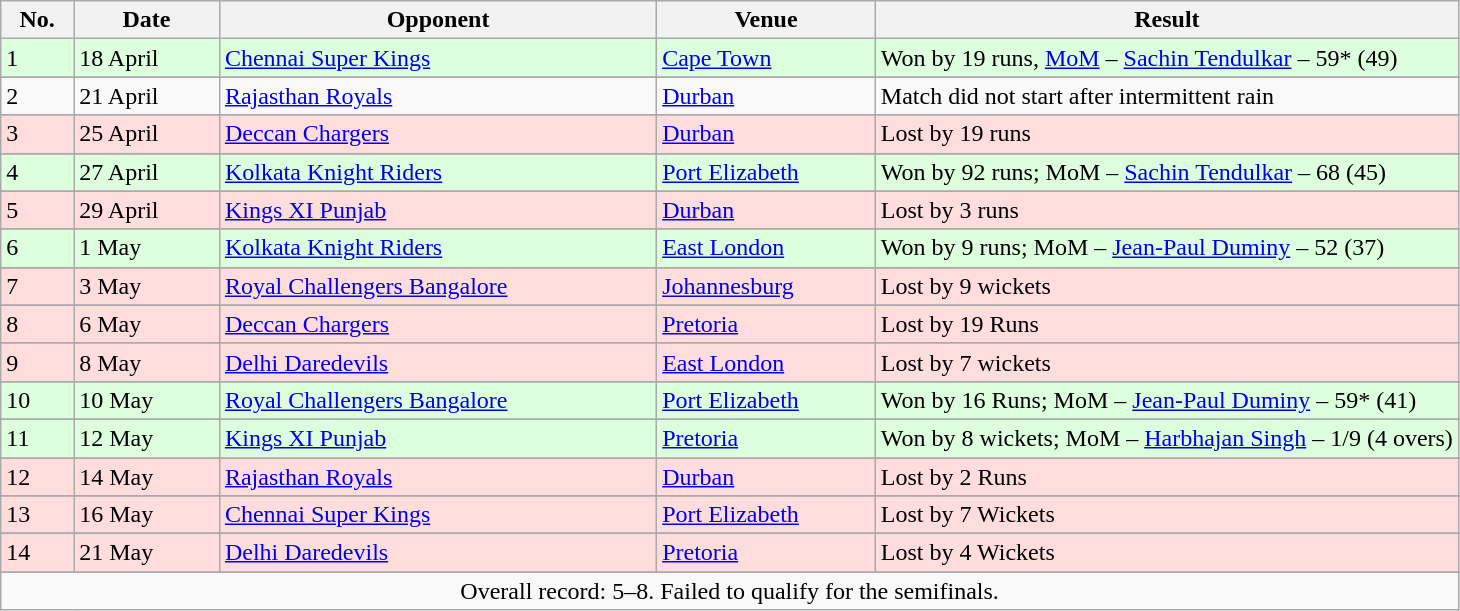<table class="wikitable sortable">
<tr>
<th width=5%>No.</th>
<th width=10%>Date</th>
<th width=30%>Opponent</th>
<th width=15%>Venue</th>
<th width=40%>Result</th>
</tr>
<tr style="background:#dfd;">
<td>1</td>
<td>18 April</td>
<td><a href='#'>Chennai Super Kings</a></td>
<td><a href='#'>Cape Town</a></td>
<td>Won by 19 runs, <a href='#'>MoM</a> – <a href='#'>Sachin Tendulkar</a> – 59* (49)</td>
</tr>
<tr>
</tr>
<tr>
<td>2</td>
<td>21 April</td>
<td><a href='#'>Rajasthan Royals</a></td>
<td><a href='#'>Durban</a></td>
<td>Match did not start after intermittent rain</td>
</tr>
<tr>
</tr>
<tr style="background:#fdd;">
<td>3</td>
<td>25 April</td>
<td><a href='#'>Deccan Chargers</a></td>
<td><a href='#'>Durban</a></td>
<td>Lost by 19 runs</td>
</tr>
<tr>
</tr>
<tr style="background:#dfd;">
<td>4</td>
<td>27 April</td>
<td><a href='#'>Kolkata Knight Riders</a></td>
<td><a href='#'>Port Elizabeth</a></td>
<td>Won by 92 runs; MoM – <a href='#'>Sachin Tendulkar</a> – 68 (45)</td>
</tr>
<tr>
</tr>
<tr style="background:#fdd;">
<td>5</td>
<td>29 April</td>
<td><a href='#'>Kings XI Punjab</a></td>
<td><a href='#'>Durban</a></td>
<td>Lost by 3 runs</td>
</tr>
<tr>
</tr>
<tr style="background:#dfd;">
<td>6</td>
<td>1 May</td>
<td><a href='#'>Kolkata Knight Riders</a></td>
<td><a href='#'>East London</a></td>
<td>Won by 9 runs; MoM – <a href='#'>Jean-Paul Duminy</a> – 52 (37)</td>
</tr>
<tr>
</tr>
<tr style="background:#fdd;">
<td>7</td>
<td>3 May</td>
<td><a href='#'>Royal Challengers Bangalore</a></td>
<td><a href='#'>Johannesburg</a></td>
<td>Lost by 9 wickets</td>
</tr>
<tr>
</tr>
<tr style="background:#fdd;">
<td>8</td>
<td>6 May</td>
<td><a href='#'>Deccan Chargers</a></td>
<td><a href='#'>Pretoria</a></td>
<td>Lost by 19 Runs</td>
</tr>
<tr>
</tr>
<tr style="background:#fdd;">
<td>9</td>
<td>8 May</td>
<td><a href='#'>Delhi Daredevils</a></td>
<td><a href='#'>East London</a></td>
<td>Lost by 7 wickets</td>
</tr>
<tr>
</tr>
<tr style="background:#dfd;">
<td>10</td>
<td>10 May</td>
<td><a href='#'>Royal Challengers Bangalore</a></td>
<td><a href='#'>Port Elizabeth</a></td>
<td>Won by 16 Runs; MoM – <a href='#'>Jean-Paul Duminy</a> – 59*  (41)</td>
</tr>
<tr>
</tr>
<tr style="background:#dfd;">
<td>11</td>
<td>12 May</td>
<td><a href='#'>Kings XI Punjab</a></td>
<td><a href='#'>Pretoria</a></td>
<td>Won by 8 wickets; MoM – <a href='#'>Harbhajan Singh</a> – 1/9 (4 overs)</td>
</tr>
<tr>
</tr>
<tr style="background:#fdd;">
<td>12</td>
<td>14 May</td>
<td><a href='#'>Rajasthan Royals</a></td>
<td><a href='#'>Durban</a></td>
<td>Lost by 2 Runs</td>
</tr>
<tr>
</tr>
<tr style="background:#fdd;">
<td>13</td>
<td>16 May</td>
<td><a href='#'>Chennai Super Kings</a></td>
<td><a href='#'>Port Elizabeth</a></td>
<td>Lost by 7 Wickets</td>
</tr>
<tr>
</tr>
<tr style="background:#fdd;">
<td>14</td>
<td>21 May</td>
<td><a href='#'>Delhi Daredevils</a></td>
<td><a href='#'>Pretoria</a></td>
<td>Lost by 4 Wickets</td>
</tr>
<tr>
</tr>
<tr class="sortbottom">
<td colspan="6" style="text-align:center;">Overall record: 5–8. Failed to qualify for the semifinals.</td>
</tr>
</table>
